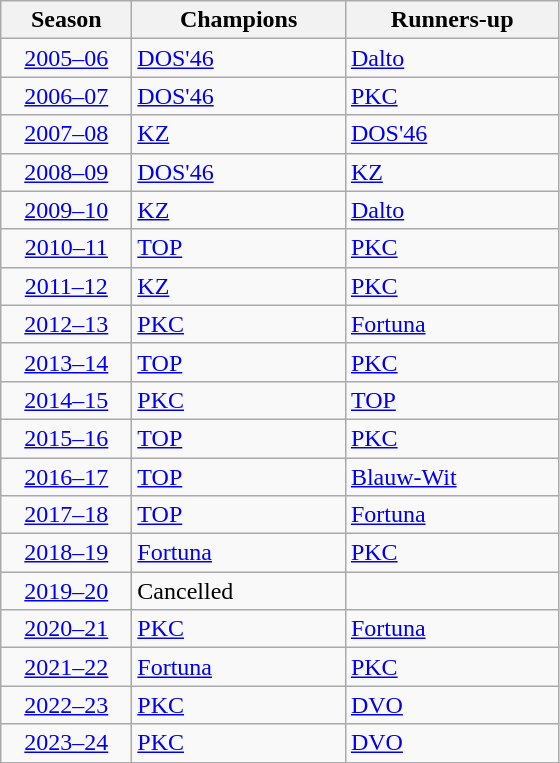<table class="wikitable">
<tr>
<th style="width:80px">Season</th>
<th style="width:135px">Champions</th>
<th style="width:135px">Runners-up</th>
</tr>
<tr>
<td style="text-align:center"><a href='#'>2005–06</a></td>
<td><a href='#'>DOS'46</a></td>
<td><a href='#'>Dalto</a></td>
</tr>
<tr>
<td style="text-align:center"><a href='#'>2006–07</a></td>
<td><a href='#'>DOS'46</a></td>
<td><a href='#'>PKC</a></td>
</tr>
<tr>
<td style="text-align:center"><a href='#'>2007–08</a></td>
<td><a href='#'>KZ</a></td>
<td><a href='#'>DOS'46</a></td>
</tr>
<tr>
<td style="text-align:center"><a href='#'>2008–09</a></td>
<td><a href='#'>DOS'46</a></td>
<td><a href='#'>KZ</a></td>
</tr>
<tr>
<td style="text-align:center"><a href='#'>2009–10</a></td>
<td><a href='#'>KZ</a></td>
<td><a href='#'>Dalto</a></td>
</tr>
<tr>
<td style="text-align:center"><a href='#'>2010–11</a></td>
<td><a href='#'>TOP</a></td>
<td><a href='#'>PKC</a></td>
</tr>
<tr>
<td style="text-align:center"><a href='#'>2011–12</a></td>
<td><a href='#'>KZ</a></td>
<td><a href='#'>PKC</a></td>
</tr>
<tr>
<td style="text-align:center"><a href='#'>2012–13</a></td>
<td><a href='#'>PKC</a></td>
<td><a href='#'>Fortuna</a></td>
</tr>
<tr>
<td style="text-align:center"><a href='#'>2013–14</a></td>
<td><a href='#'>TOP</a></td>
<td><a href='#'>PKC</a></td>
</tr>
<tr>
<td style="text-align:center"><a href='#'>2014–15</a></td>
<td><a href='#'>PKC</a></td>
<td><a href='#'>TOP</a></td>
</tr>
<tr>
<td style="text-align:center"><a href='#'>2015–16</a></td>
<td><a href='#'>TOP</a></td>
<td><a href='#'>PKC</a></td>
</tr>
<tr>
<td style="text-align:center"><a href='#'>2016–17</a></td>
<td><a href='#'>TOP</a></td>
<td><a href='#'>Blauw-Wit</a></td>
</tr>
<tr>
<td style="text-align:center"><a href='#'>2017–18</a></td>
<td><a href='#'>TOP</a></td>
<td><a href='#'>Fortuna</a></td>
</tr>
<tr>
<td style="text-align:center"><a href='#'>2018–19</a></td>
<td><a href='#'>Fortuna</a></td>
<td><a href='#'>PKC</a></td>
</tr>
<tr>
<td style="text-align:center"><a href='#'>2019–20</a></td>
<td>Cancelled</td>
<td></td>
</tr>
<tr>
<td style="text-align:center"><a href='#'>2020–21</a></td>
<td><a href='#'>PKC</a></td>
<td><a href='#'>Fortuna</a></td>
</tr>
<tr>
<td style="text-align:center"><a href='#'>2021–22</a></td>
<td><a href='#'>Fortuna</a></td>
<td><a href='#'>PKC</a></td>
</tr>
<tr>
<td style="text-align:center"><a href='#'>2022–23</a></td>
<td><a href='#'>PKC</a></td>
<td><a href='#'>DVO</a></td>
</tr>
<tr>
<td style="text-align:center"><a href='#'>2023–24</a></td>
<td><a href='#'>PKC</a></td>
<td><a href='#'>DVO</a></td>
</tr>
</table>
